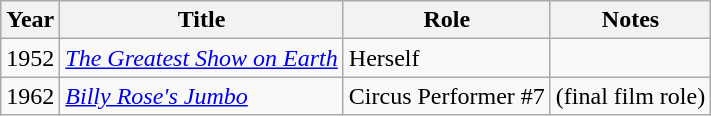<table class="wikitable">
<tr>
<th>Year</th>
<th>Title</th>
<th>Role</th>
<th>Notes</th>
</tr>
<tr>
<td>1952</td>
<td><em><a href='#'>The Greatest Show on Earth</a></em></td>
<td>Herself</td>
<td></td>
</tr>
<tr>
<td>1962</td>
<td><em><a href='#'>Billy Rose's Jumbo</a></em></td>
<td>Circus Performer #7</td>
<td>(final film role)</td>
</tr>
</table>
